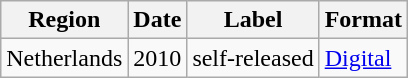<table class="wikitable">
<tr>
<th>Region</th>
<th>Date</th>
<th>Label</th>
<th>Format</th>
</tr>
<tr>
<td>Netherlands</td>
<td>2010</td>
<td>self-released</td>
<td><a href='#'>Digital</a></td>
</tr>
</table>
